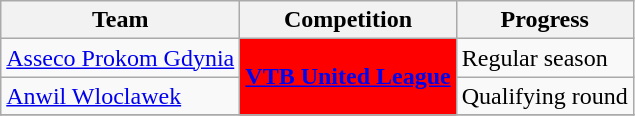<table class="wikitable sortable">
<tr>
<th>Team</th>
<th>Competition</th>
<th>Progress</th>
</tr>
<tr>
<td><a href='#'>Asseco Prokom Gdynia</a></td>
<td rowspan="2" style="background-color:red;color:white;text-align:center"><strong><span><a href='#'>VTB United League</a></span></strong></td>
<td>Regular season</td>
</tr>
<tr>
<td><a href='#'>Anwil Wloclawek</a></td>
<td>Qualifying round</td>
</tr>
<tr>
</tr>
</table>
